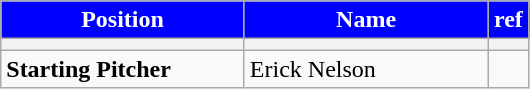<table class="wikitable">
<tr>
<th style="background:#0000FF; color:white;">Position</th>
<th style="background:#0000FF; color:white;">Name</th>
<th style="background:#0000FF; color:white;">ref</th>
</tr>
<tr>
<th width=155></th>
<th width=155></th>
<th width=20></th>
</tr>
<tr>
<td><strong>Starting Pitcher</strong></td>
<td>Erick Nelson</td>
<td></td>
</tr>
</table>
